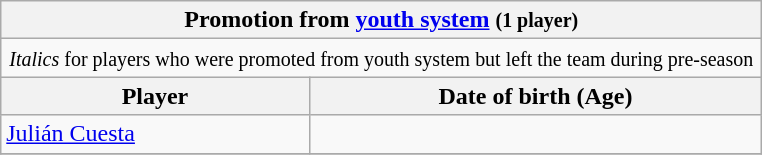<table class="wikitable collapsible collapsed">
<tr>
<th colspan="2" width="500"> <strong>Promotion from <a href='#'>youth system</a></strong> <small>(1 player)</small></th>
</tr>
<tr>
<td colspan="2" align="center"><small><em>Italics</em> for players who were promoted from youth system but left the team during pre-season</small></td>
</tr>
<tr>
<th>Player</th>
<th>Date of birth (Age)</th>
</tr>
<tr>
<td> <a href='#'>Julián Cuesta</a></td>
<td></td>
</tr>
<tr>
</tr>
</table>
